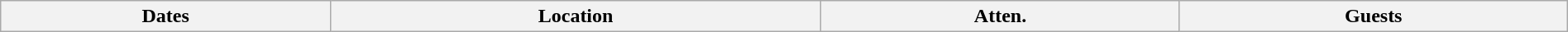<table class="wikitable" width="100%">
<tr>
<th>Dates</th>
<th>Location</th>
<th>Atten.</th>
<th>Guests<br></th>
</tr>
</table>
